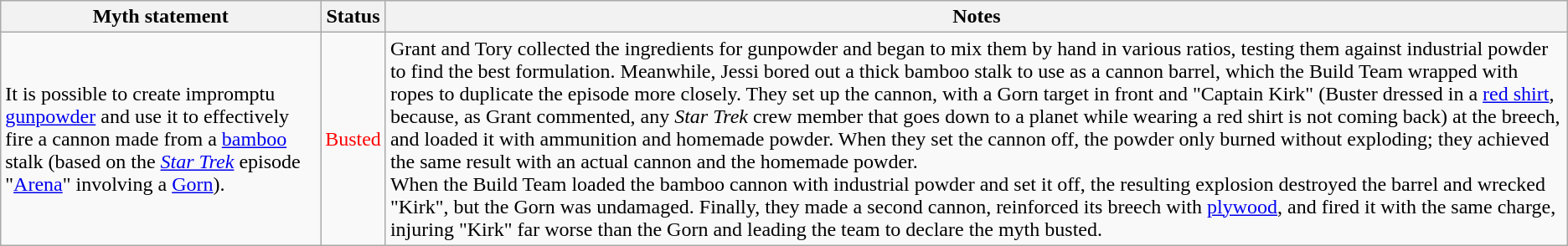<table class="wikitable plainrowheaders">
<tr>
<th>Myth statement</th>
<th>Status</th>
<th>Notes</th>
</tr>
<tr>
<td>It is possible to create impromptu <a href='#'>gunpowder</a> and use it to effectively fire a cannon made from a <a href='#'>bamboo</a> stalk (based on the <em><a href='#'>Star Trek</a></em> episode "<a href='#'>Arena</a>" involving a <a href='#'>Gorn</a>).</td>
<td style="color:red">Busted</td>
<td>Grant and Tory collected the ingredients for gunpowder and began to mix them by hand in various ratios, testing them against industrial powder to find the best formulation. Meanwhile, Jessi bored out a thick bamboo stalk to use as a cannon barrel, which the Build Team wrapped with ropes to duplicate the episode more closely. They set up the cannon, with a Gorn target in front and "Captain Kirk" (Buster dressed in a <a href='#'>red shirt</a>, because, as Grant commented, any <em>Star Trek</em> crew member that goes down to a planet while wearing a red shirt is not coming back) at the breech, and loaded it with ammunition and homemade powder. When they set the cannon off, the powder only burned without exploding; they achieved the same result with an actual cannon and the homemade powder.<br>When the Build Team loaded the bamboo cannon with industrial powder and set it off, the resulting explosion destroyed the barrel and wrecked "Kirk", but the Gorn was undamaged. Finally, they made a second cannon, reinforced its breech with <a href='#'>plywood</a>, and fired it with the same charge, injuring "Kirk" far worse than the Gorn and leading the team to declare the myth busted.</td>
</tr>
</table>
